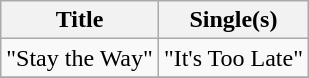<table class="wikitable">
<tr>
<th>Title</th>
<th>Single(s)</th>
</tr>
<tr>
<td>"Stay the Way"</td>
<td>"It's Too Late"</td>
</tr>
<tr>
</tr>
</table>
